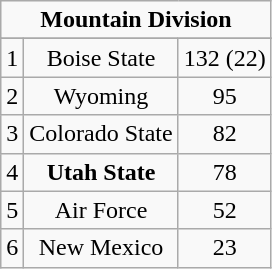<table class="wikitable">
<tr align="center">
<td align="center" Colspan="3"><strong>Mountain Division</strong></td>
</tr>
<tr align="center">
</tr>
<tr align="center">
<td>1</td>
<td>Boise State</td>
<td>132 (22)</td>
</tr>
<tr align="center">
<td>2</td>
<td>Wyoming</td>
<td>95</td>
</tr>
<tr align="center">
<td>3</td>
<td>Colorado State</td>
<td>82</td>
</tr>
<tr align="center">
<td>4</td>
<td><strong>Utah State</strong></td>
<td>78</td>
</tr>
<tr align="center">
<td>5</td>
<td>Air Force</td>
<td>52</td>
</tr>
<tr align="center">
<td>6</td>
<td>New Mexico</td>
<td>23</td>
</tr>
</table>
